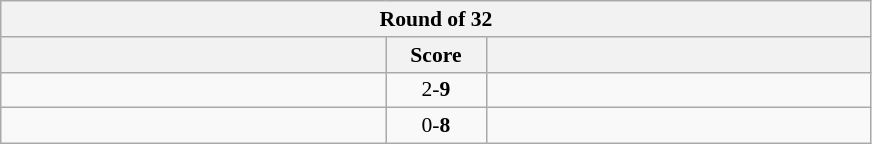<table class="wikitable" style="text-align: center; font-size:90% ">
<tr>
<th colspan=3>Round of 32</th>
</tr>
<tr>
<th align="right" width="250"></th>
<th width="60">Score</th>
<th align="left" width="250"></th>
</tr>
<tr>
<td align=left></td>
<td align=center>2-<strong>9</strong></td>
<td align=left><strong></strong></td>
</tr>
<tr>
<td align=left></td>
<td align=center>0-<strong>8</strong></td>
<td align=left><strong></strong></td>
</tr>
</table>
